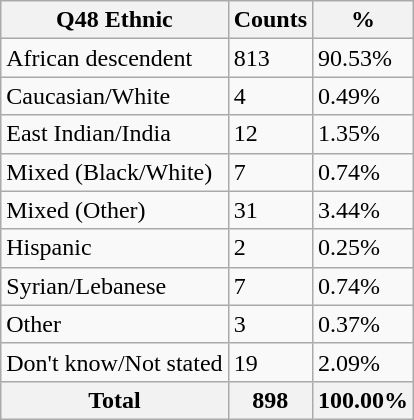<table class="wikitable sortable">
<tr>
<th>Q48 Ethnic</th>
<th>Counts</th>
<th>%</th>
</tr>
<tr>
<td>African descendent</td>
<td>813</td>
<td>90.53%</td>
</tr>
<tr>
<td>Caucasian/White</td>
<td>4</td>
<td>0.49%</td>
</tr>
<tr>
<td>East Indian/India</td>
<td>12</td>
<td>1.35%</td>
</tr>
<tr>
<td>Mixed (Black/White)</td>
<td>7</td>
<td>0.74%</td>
</tr>
<tr>
<td>Mixed (Other)</td>
<td>31</td>
<td>3.44%</td>
</tr>
<tr>
<td>Hispanic</td>
<td>2</td>
<td>0.25%</td>
</tr>
<tr>
<td>Syrian/Lebanese</td>
<td>7</td>
<td>0.74%</td>
</tr>
<tr>
<td>Other</td>
<td>3</td>
<td>0.37%</td>
</tr>
<tr>
<td>Don't know/Not stated</td>
<td>19</td>
<td>2.09%</td>
</tr>
<tr>
<th>Total</th>
<th>898</th>
<th>100.00%</th>
</tr>
</table>
